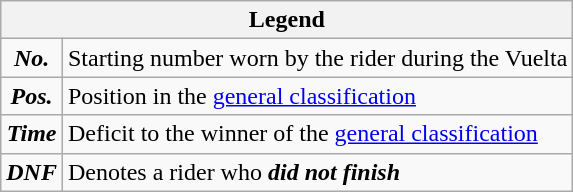<table class="wikitable">
<tr>
<th colspan=2>Legend</th>
</tr>
<tr>
<td align=center><strong><em>No.</em></strong></td>
<td>Starting number worn by the rider during the Vuelta</td>
</tr>
<tr>
<td align=center><strong><em>Pos.</em></strong></td>
<td>Position in the <a href='#'>general classification</a></td>
</tr>
<tr>
<td align=center><strong><em>Time</em></strong></td>
<td>Deficit to the winner of the <a href='#'>general classification</a></td>
</tr>
<tr>
<td align=center><strong><em>DNF</em></strong></td>
<td>Denotes a rider who <strong><em>did not finish</em></strong></td>
</tr>
</table>
